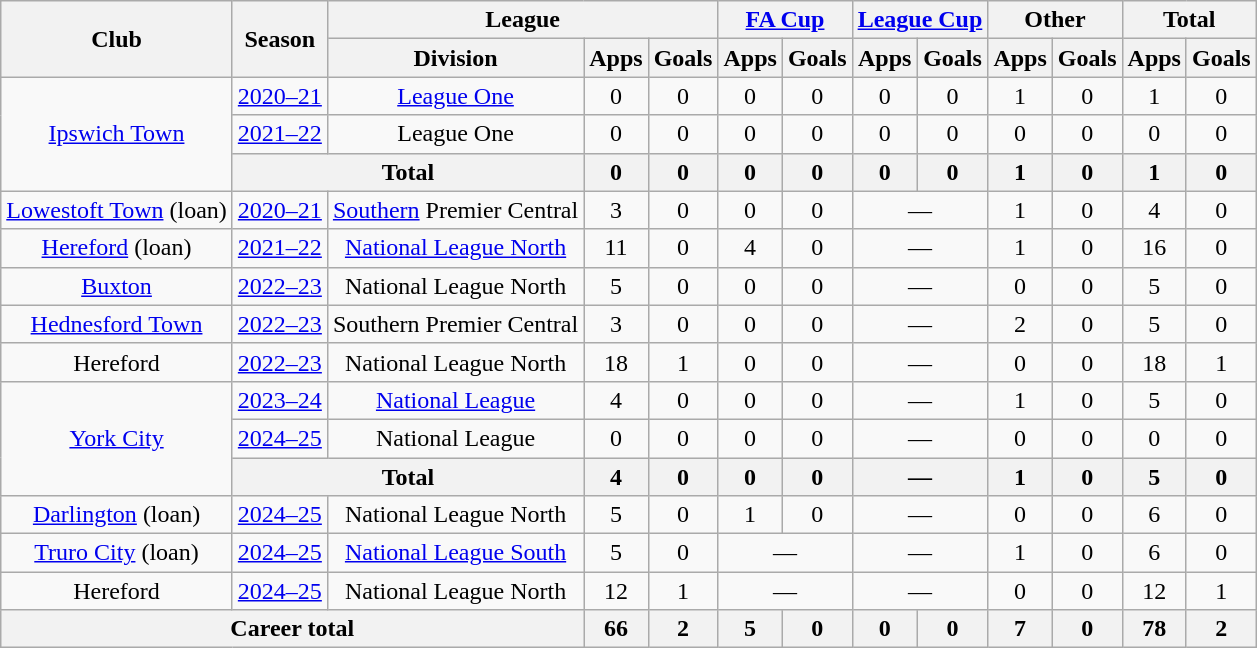<table class="wikitable" style="text-align:center">
<tr>
<th rowspan="2">Club</th>
<th rowspan="2">Season</th>
<th colspan="3">League</th>
<th colspan="2"><a href='#'>FA Cup</a></th>
<th colspan="2"><a href='#'>League Cup</a></th>
<th colspan="2">Other</th>
<th colspan="2">Total</th>
</tr>
<tr>
<th>Division</th>
<th>Apps</th>
<th>Goals</th>
<th>Apps</th>
<th>Goals</th>
<th>Apps</th>
<th>Goals</th>
<th>Apps</th>
<th>Goals</th>
<th>Apps</th>
<th>Goals</th>
</tr>
<tr>
<td rowspan="3"><a href='#'>Ipswich Town</a></td>
<td><a href='#'>2020–21</a></td>
<td><a href='#'>League One</a></td>
<td>0</td>
<td>0</td>
<td>0</td>
<td>0</td>
<td>0</td>
<td>0</td>
<td>1</td>
<td>0</td>
<td>1</td>
<td>0</td>
</tr>
<tr>
<td><a href='#'>2021–22</a></td>
<td>League One</td>
<td>0</td>
<td>0</td>
<td>0</td>
<td>0</td>
<td>0</td>
<td>0</td>
<td>0</td>
<td>0</td>
<td>0</td>
<td>0</td>
</tr>
<tr>
<th colspan="2">Total</th>
<th>0</th>
<th>0</th>
<th>0</th>
<th>0</th>
<th>0</th>
<th>0</th>
<th>1</th>
<th>0</th>
<th>1</th>
<th>0</th>
</tr>
<tr>
<td><a href='#'>Lowestoft Town</a> (loan)</td>
<td><a href='#'>2020–21</a></td>
<td><a href='#'>Southern</a> Premier Central</td>
<td>3</td>
<td>0</td>
<td>0</td>
<td>0</td>
<td colspan="2">—</td>
<td>1</td>
<td>0</td>
<td>4</td>
<td>0</td>
</tr>
<tr>
<td><a href='#'>Hereford</a> (loan)</td>
<td><a href='#'>2021–22</a></td>
<td><a href='#'>National League North</a></td>
<td>11</td>
<td>0</td>
<td>4</td>
<td>0</td>
<td colspan="2">—</td>
<td>1</td>
<td>0</td>
<td>16</td>
<td>0</td>
</tr>
<tr>
<td><a href='#'>Buxton</a></td>
<td><a href='#'>2022–23</a></td>
<td>National League North</td>
<td>5</td>
<td>0</td>
<td>0</td>
<td>0</td>
<td colspan="2">—</td>
<td>0</td>
<td>0</td>
<td>5</td>
<td>0</td>
</tr>
<tr>
<td><a href='#'>Hednesford Town</a></td>
<td><a href='#'>2022–23</a></td>
<td>Southern Premier Central</td>
<td>3</td>
<td>0</td>
<td>0</td>
<td>0</td>
<td colspan="2">—</td>
<td>2</td>
<td>0</td>
<td>5</td>
<td>0</td>
</tr>
<tr>
<td>Hereford</td>
<td><a href='#'>2022–23</a></td>
<td>National League North</td>
<td>18</td>
<td>1</td>
<td>0</td>
<td>0</td>
<td colspan="2">—</td>
<td>0</td>
<td>0</td>
<td>18</td>
<td>1</td>
</tr>
<tr>
<td rowspan="3"><a href='#'>York City</a></td>
<td><a href='#'>2023–24</a></td>
<td><a href='#'>National League</a></td>
<td>4</td>
<td>0</td>
<td>0</td>
<td>0</td>
<td colspan="2">—</td>
<td>1</td>
<td>0</td>
<td>5</td>
<td>0</td>
</tr>
<tr>
<td><a href='#'>2024–25</a></td>
<td>National League</td>
<td>0</td>
<td>0</td>
<td>0</td>
<td>0</td>
<td colspan="2">—</td>
<td>0</td>
<td>0</td>
<td>0</td>
<td>0</td>
</tr>
<tr>
<th colspan="2">Total</th>
<th>4</th>
<th>0</th>
<th>0</th>
<th>0</th>
<th colspan="2">—</th>
<th>1</th>
<th>0</th>
<th>5</th>
<th>0</th>
</tr>
<tr>
<td><a href='#'>Darlington</a> (loan)</td>
<td><a href='#'>2024–25</a></td>
<td>National League North</td>
<td>5</td>
<td>0</td>
<td>1</td>
<td>0</td>
<td colspan="2">—</td>
<td>0</td>
<td>0</td>
<td>6</td>
<td>0</td>
</tr>
<tr>
<td><a href='#'>Truro City</a> (loan)</td>
<td><a href='#'>2024–25</a></td>
<td><a href='#'>National League South</a></td>
<td>5</td>
<td>0</td>
<td colspan="2">—</td>
<td colspan="2">—</td>
<td>1</td>
<td>0</td>
<td>6</td>
<td>0</td>
</tr>
<tr>
<td>Hereford</td>
<td><a href='#'>2024–25</a></td>
<td>National League North</td>
<td>12</td>
<td>1</td>
<td colspan="2">—</td>
<td colspan="2">—</td>
<td>0</td>
<td>0</td>
<td>12</td>
<td>1</td>
</tr>
<tr>
<th colspan="3">Career total</th>
<th>66</th>
<th>2</th>
<th>5</th>
<th>0</th>
<th>0</th>
<th>0</th>
<th>7</th>
<th>0</th>
<th>78</th>
<th>2</th>
</tr>
</table>
